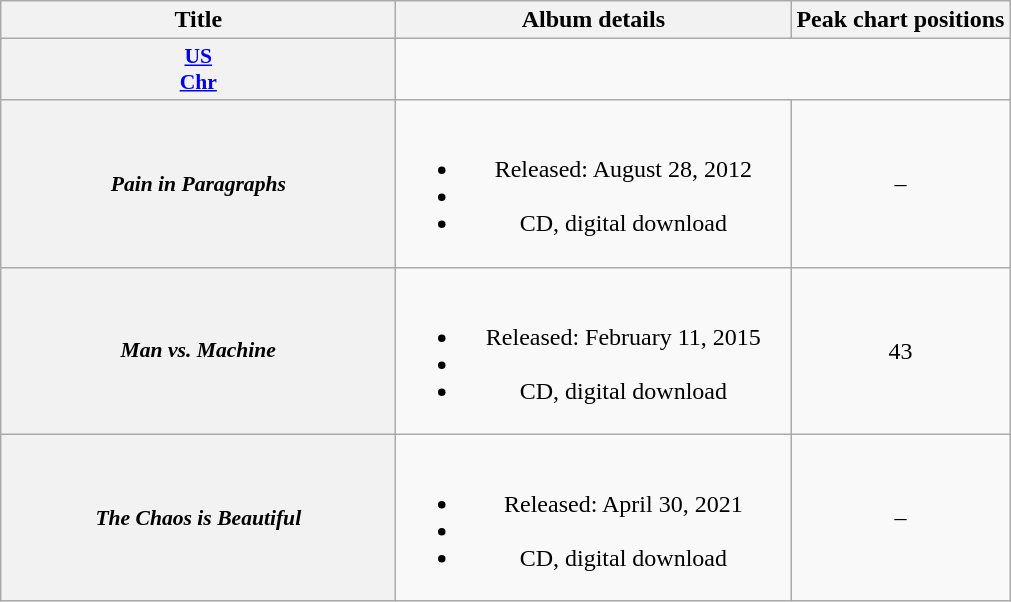<table class="wikitable plainrowheaders" style="text-align:center;">
<tr>
<th scope="col" rowspan="2" style="width:16em;">Title</th>
<th scope="col" rowspan="2" style="width:16em;">Album details</th>
<th scope="col" colspan="1">Peak chart positions</th>
</tr>
<tr>
</tr>
<tr>
<th style="width:3em; font-size:90%"><a href='#'>US<br>Chr</a></th>
</tr>
<tr>
<th style="width:3em; font-size:90%"><em>Pain in Paragraphs</em></th>
<td><br><ul><li>Released: August 28, 2012</li><li></li><li>CD, digital download</li></ul></td>
<td>–</td>
</tr>
<tr>
<th style="width:3em; font-size:90%"><em>Man vs. Machine</em></th>
<td><br><ul><li>Released: February 11, 2015</li><li></li><li>CD, digital download</li></ul></td>
<td>43</td>
</tr>
<tr>
<th style="width:3em; font-size:90%"><em>The Chaos is Beautiful</em></th>
<td><br><ul><li>Released: April 30, 2021</li><li></li><li>CD, digital download</li></ul></td>
<td>–</td>
</tr>
</table>
